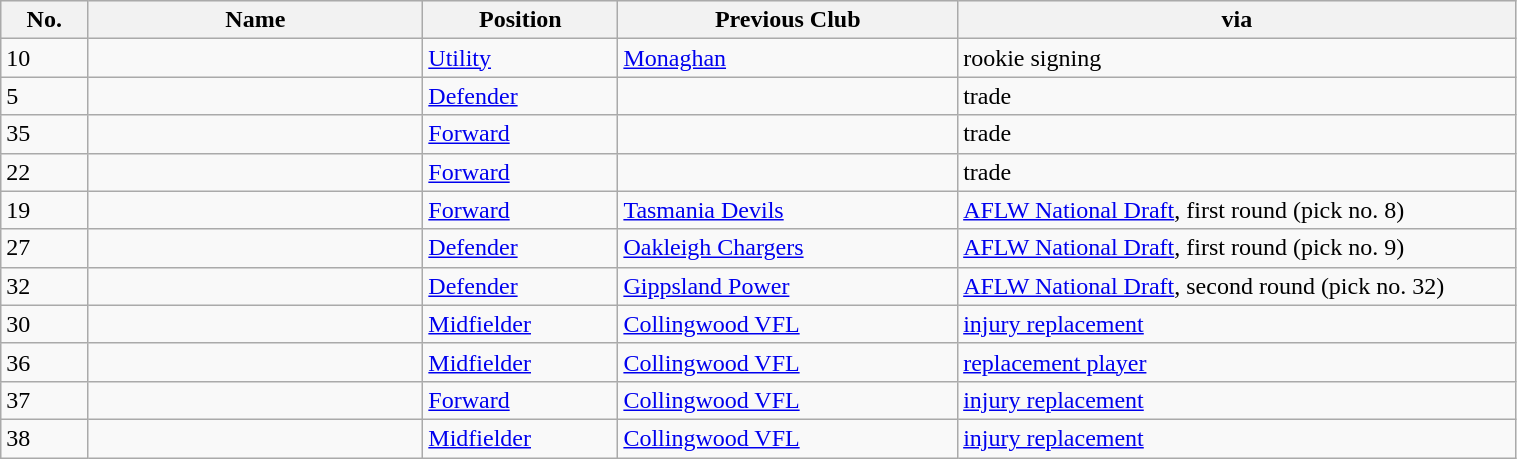<table class="wikitable sortable" style="width:80%;">
<tr style="background:#efefef;">
<th width=1%>No.</th>
<th width=6%>Name</th>
<th width=2%>Position</th>
<th width=5%>Previous Club</th>
<th width=10%>via</th>
</tr>
<tr>
<td align=left>10</td>
<td></td>
<td><a href='#'>Utility</a></td>
<td><a href='#'>Monaghan</a></td>
<td>rookie signing</td>
</tr>
<tr>
<td align=left>5</td>
<td></td>
<td><a href='#'>Defender</a></td>
<td></td>
<td>trade</td>
</tr>
<tr>
<td align=left>35</td>
<td></td>
<td><a href='#'>Forward</a></td>
<td></td>
<td>trade</td>
</tr>
<tr>
<td align=left>22</td>
<td></td>
<td><a href='#'>Forward</a></td>
<td></td>
<td>trade</td>
</tr>
<tr>
<td align=left>19</td>
<td></td>
<td><a href='#'>Forward</a></td>
<td><a href='#'>Tasmania Devils</a></td>
<td><a href='#'>AFLW National Draft</a>, first round (pick no. 8)</td>
</tr>
<tr>
<td align=left>27</td>
<td></td>
<td><a href='#'>Defender</a></td>
<td><a href='#'>Oakleigh Chargers</a></td>
<td><a href='#'>AFLW National Draft</a>, first round (pick no. 9)</td>
</tr>
<tr>
<td align=left>32</td>
<td></td>
<td><a href='#'>Defender</a></td>
<td><a href='#'>Gippsland Power</a></td>
<td><a href='#'>AFLW National Draft</a>, second round (pick no. 32)</td>
</tr>
<tr>
<td align=left>30</td>
<td></td>
<td><a href='#'>Midfielder</a></td>
<td><a href='#'>Collingwood VFL</a></td>
<td><a href='#'>injury replacement</a></td>
</tr>
<tr>
<td align=left>36</td>
<td></td>
<td><a href='#'>Midfielder</a></td>
<td><a href='#'>Collingwood VFL</a></td>
<td><a href='#'>replacement player</a></td>
</tr>
<tr>
<td align=left>37</td>
<td></td>
<td><a href='#'>Forward</a></td>
<td><a href='#'>Collingwood VFL</a></td>
<td><a href='#'>injury replacement</a></td>
</tr>
<tr>
<td align=left>38</td>
<td></td>
<td><a href='#'>Midfielder</a></td>
<td><a href='#'>Collingwood VFL</a></td>
<td><a href='#'>injury replacement</a></td>
</tr>
</table>
